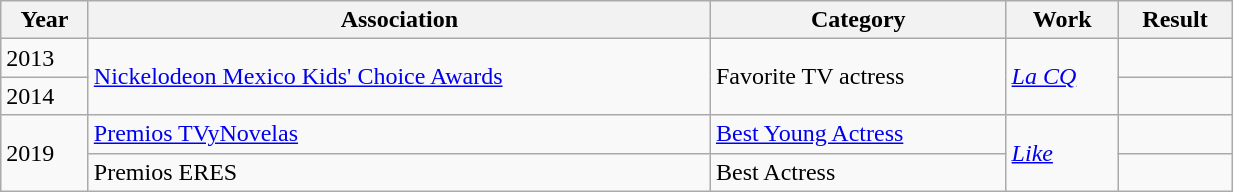<table class="wikitable" width="65%">
<tr>
<th>Year</th>
<th>Association</th>
<th>Category</th>
<th>Work</th>
<th>Result</th>
</tr>
<tr>
<td>2013</td>
<td rowspan="2"><a href='#'>Nickelodeon Mexico Kids' Choice Awards</a></td>
<td rowspan="2">Favorite TV actress</td>
<td rowspan="2"><em><a href='#'>La CQ</a></em></td>
<td></td>
</tr>
<tr>
<td>2014</td>
<td></td>
</tr>
<tr>
<td rowspan=2>2019</td>
<td><a href='#'>Premios TVyNovelas</a></td>
<td><a href='#'>Best Young Actress</a></td>
<td rowspan=2><a href='#'><em>Like</em></a></td>
<td></td>
</tr>
<tr>
<td>Premios ERES</td>
<td>Best Actress</td>
<td></td>
</tr>
</table>
